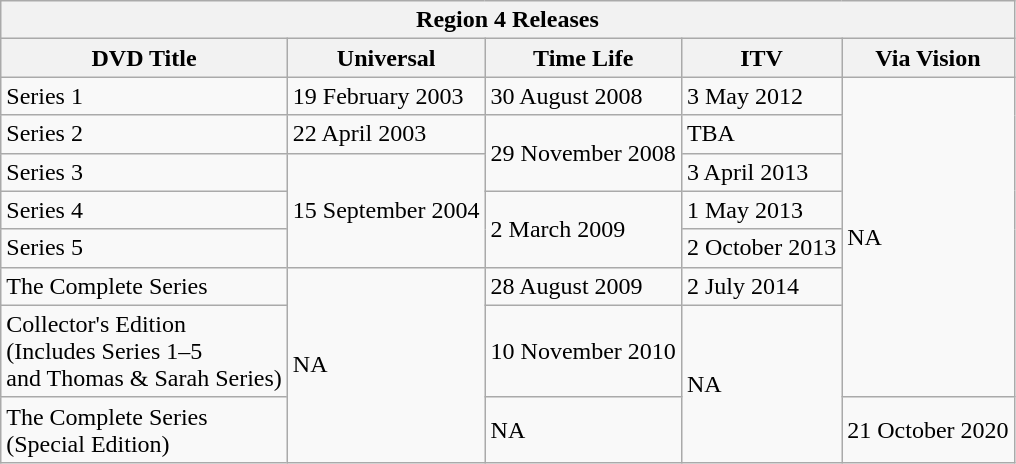<table class="wikitable">
<tr>
<th colspan="5">Region 4 Releases</th>
</tr>
<tr>
<th>DVD Title</th>
<th>Universal</th>
<th>Time Life</th>
<th>ITV</th>
<th>Via Vision</th>
</tr>
<tr>
<td>Series 1</td>
<td>19 February 2003</td>
<td>30 August 2008</td>
<td>3 May 2012</td>
<td rowspan="7">NA</td>
</tr>
<tr>
<td>Series 2</td>
<td>22 April 2003</td>
<td rowspan="2">29 November 2008</td>
<td>TBA</td>
</tr>
<tr>
<td>Series 3</td>
<td rowspan="3">15 September 2004</td>
<td>3 April 2013</td>
</tr>
<tr>
<td>Series 4</td>
<td rowspan="2">2 March 2009</td>
<td>1 May 2013</td>
</tr>
<tr>
<td>Series 5</td>
<td>2 October 2013</td>
</tr>
<tr>
<td>The Complete Series</td>
<td rowspan="3">NA</td>
<td>28 August 2009</td>
<td>2 July 2014</td>
</tr>
<tr>
<td>Collector's Edition<br>(Includes Series 1–5<br>and Thomas & Sarah Series)</td>
<td>10 November 2010</td>
<td rowspan="2">NA</td>
</tr>
<tr>
<td>The Complete Series<br>(Special Edition)</td>
<td>NA</td>
<td>21 October 2020</td>
</tr>
</table>
